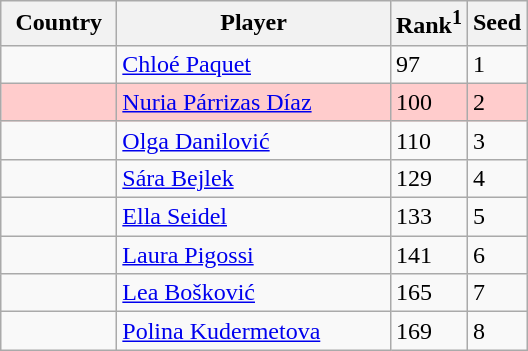<table class="sortable wikitable">
<tr>
<th width="70">Country</th>
<th width="175">Player</th>
<th>Rank<sup>1</sup></th>
<th>Seed</th>
</tr>
<tr>
<td></td>
<td><a href='#'>Chloé Paquet</a></td>
<td>97</td>
<td>1</td>
</tr>
<tr style="background:#fcc;">
<td></td>
<td><a href='#'>Nuria Párrizas Díaz</a></td>
<td>100</td>
<td>2</td>
</tr>
<tr>
<td></td>
<td><a href='#'>Olga Danilović</a></td>
<td>110</td>
<td>3</td>
</tr>
<tr>
<td></td>
<td><a href='#'>Sára Bejlek</a></td>
<td>129</td>
<td>4</td>
</tr>
<tr>
<td></td>
<td><a href='#'>Ella Seidel</a></td>
<td>133</td>
<td>5</td>
</tr>
<tr>
<td></td>
<td><a href='#'>Laura Pigossi</a></td>
<td>141</td>
<td>6</td>
</tr>
<tr>
<td></td>
<td><a href='#'>Lea Bošković</a></td>
<td>165</td>
<td>7</td>
</tr>
<tr>
<td></td>
<td><a href='#'>Polina Kudermetova</a></td>
<td>169</td>
<td>8</td>
</tr>
</table>
